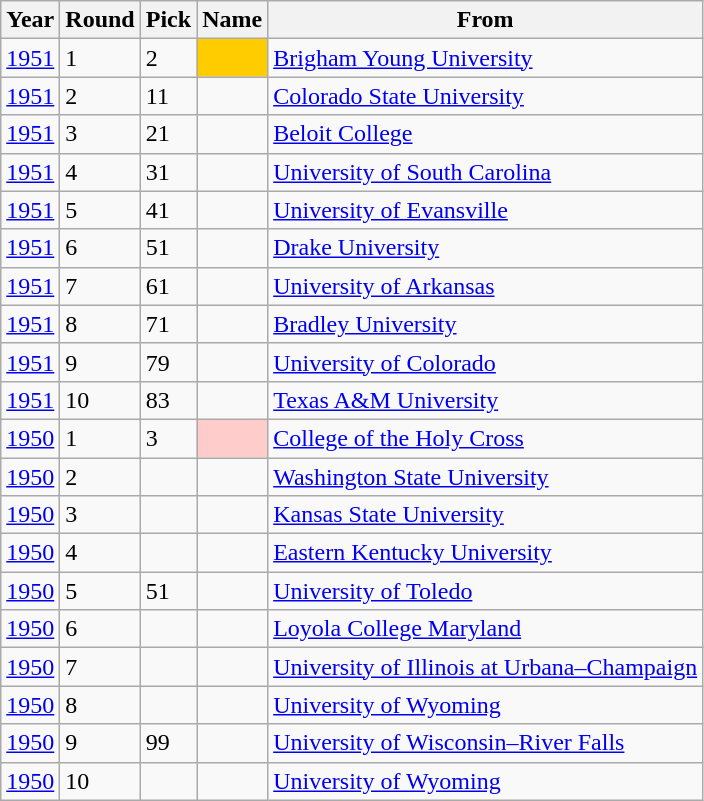<table class="wikitable sortable">
<tr>
<th>Year</th>
<th>Round</th>
<th>Pick</th>
<th>Name</th>
<th>From</th>
</tr>
<tr>
<td><a href='#'>1951</a></td>
<td>1</td>
<td>2</td>
<td bgcolor="FFCC00"></td>
<td><a href='#'>Brigham Young University</a></td>
</tr>
<tr>
<td><a href='#'>1951</a></td>
<td>2</td>
<td>11</td>
<td></td>
<td><a href='#'>Colorado State University</a></td>
</tr>
<tr>
<td><a href='#'>1951</a></td>
<td>3</td>
<td>21</td>
<td></td>
<td><a href='#'>Beloit College</a></td>
</tr>
<tr>
<td><a href='#'>1951</a></td>
<td>4</td>
<td>31</td>
<td></td>
<td><a href='#'>University of South Carolina</a></td>
</tr>
<tr>
<td><a href='#'>1951</a></td>
<td>5</td>
<td>41</td>
<td></td>
<td><a href='#'>University of Evansville</a></td>
</tr>
<tr>
<td><a href='#'>1951</a></td>
<td>6</td>
<td>51</td>
<td></td>
<td><a href='#'>Drake University</a></td>
</tr>
<tr>
<td><a href='#'>1951</a></td>
<td>7</td>
<td>61</td>
<td></td>
<td><a href='#'>University of Arkansas</a></td>
</tr>
<tr>
<td><a href='#'>1951</a></td>
<td>8</td>
<td>71</td>
<td></td>
<td><a href='#'>Bradley University</a></td>
</tr>
<tr>
<td><a href='#'>1951</a></td>
<td>9</td>
<td>79</td>
<td></td>
<td><a href='#'>University of Colorado</a></td>
</tr>
<tr>
<td><a href='#'>1951</a></td>
<td>10</td>
<td>83</td>
<td></td>
<td><a href='#'>Texas A&M University</a></td>
</tr>
<tr>
<td><a href='#'>1950</a></td>
<td>1</td>
<td>3</td>
<td bgcolor="#FFCCCC"></td>
<td><a href='#'>College of the Holy Cross</a></td>
</tr>
<tr>
<td><a href='#'>1950</a></td>
<td>2</td>
<td></td>
<td></td>
<td><a href='#'>Washington State University</a></td>
</tr>
<tr>
<td><a href='#'>1950</a></td>
<td>3</td>
<td></td>
<td></td>
<td><a href='#'>Kansas State University</a></td>
</tr>
<tr>
<td><a href='#'>1950</a></td>
<td>4</td>
<td></td>
<td></td>
<td><a href='#'>Eastern Kentucky University</a></td>
</tr>
<tr>
<td><a href='#'>1950</a></td>
<td>5</td>
<td>51</td>
<td></td>
<td><a href='#'>University of Toledo</a></td>
</tr>
<tr>
<td><a href='#'>1950</a></td>
<td>6</td>
<td></td>
<td></td>
<td><a href='#'>Loyola College Maryland</a></td>
</tr>
<tr>
<td><a href='#'>1950</a></td>
<td>7</td>
<td></td>
<td></td>
<td><a href='#'>University of Illinois at Urbana–Champaign</a></td>
</tr>
<tr>
<td><a href='#'>1950</a></td>
<td>8</td>
<td></td>
<td></td>
<td><a href='#'>University of Wyoming</a></td>
</tr>
<tr>
<td><a href='#'>1950</a></td>
<td>9</td>
<td>99</td>
<td></td>
<td><a href='#'>University of Wisconsin–River Falls</a></td>
</tr>
<tr>
<td><a href='#'>1950</a></td>
<td>10</td>
<td></td>
<td></td>
<td><a href='#'>University of Wyoming</a></td>
</tr>
</table>
